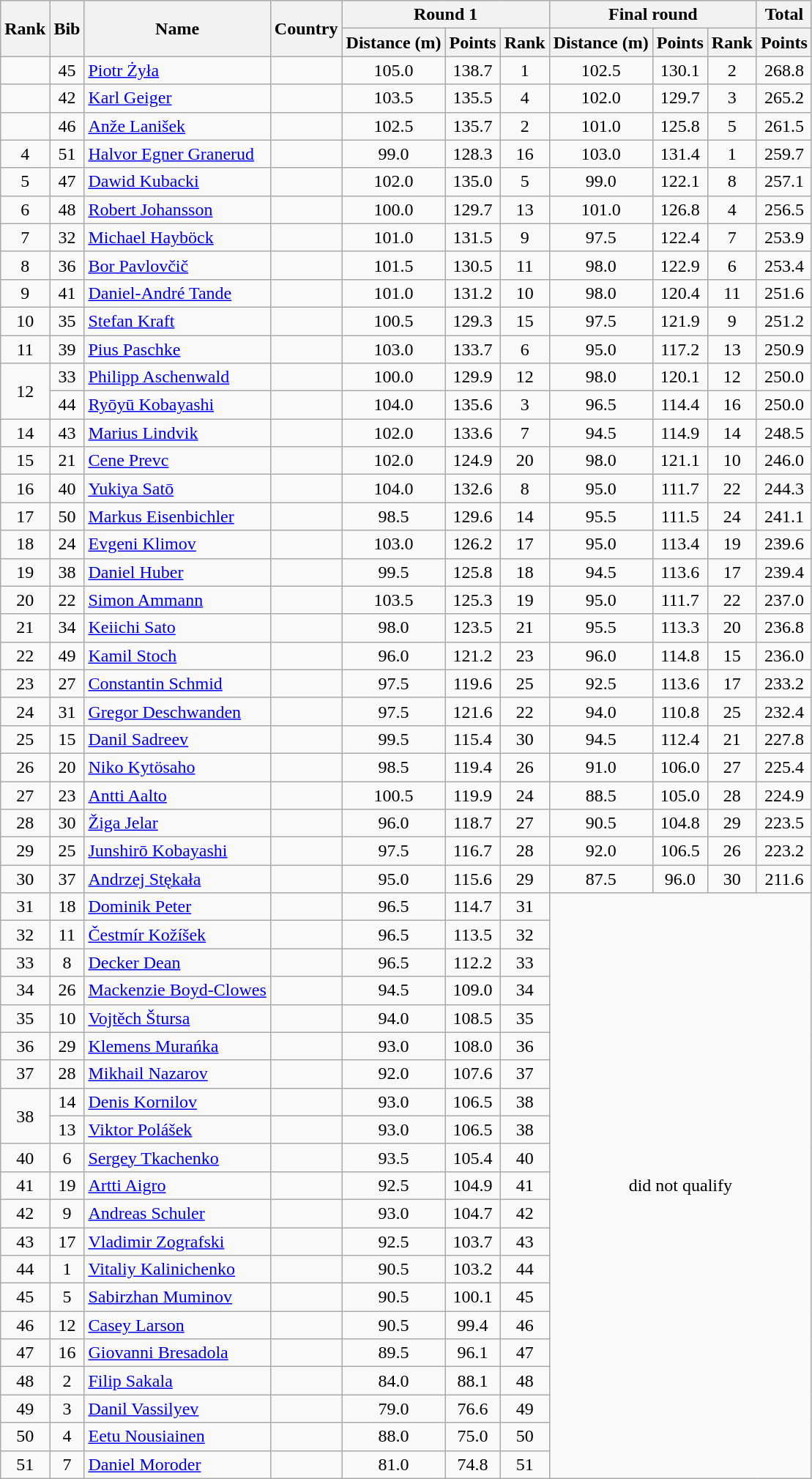<table class="wikitable sortable" style="text-align:center">
<tr>
<th rowspan=2>Rank</th>
<th rowspan=2>Bib</th>
<th rowspan=2>Name</th>
<th rowspan=2>Country</th>
<th colspan=3>Round 1</th>
<th colspan=3>Final round</th>
<th>Total</th>
</tr>
<tr>
<th>Distance (m)</th>
<th>Points</th>
<th>Rank</th>
<th>Distance (m)</th>
<th>Points</th>
<th>Rank</th>
<th>Points</th>
</tr>
<tr>
<td></td>
<td>45</td>
<td align=left><a href='#'>Piotr Żyła</a></td>
<td align=left></td>
<td>105.0</td>
<td>138.7</td>
<td>1</td>
<td>102.5</td>
<td>130.1</td>
<td>2</td>
<td>268.8</td>
</tr>
<tr>
<td></td>
<td>42</td>
<td align=left><a href='#'>Karl Geiger</a></td>
<td align=left></td>
<td>103.5</td>
<td>135.5</td>
<td>4</td>
<td>102.0</td>
<td>129.7</td>
<td>3</td>
<td>265.2</td>
</tr>
<tr>
<td></td>
<td>46</td>
<td align=left><a href='#'>Anže Lanišek</a></td>
<td align=left></td>
<td>102.5</td>
<td>135.7</td>
<td>2</td>
<td>101.0</td>
<td>125.8</td>
<td>5</td>
<td>261.5</td>
</tr>
<tr>
<td>4</td>
<td>51</td>
<td align=left><a href='#'>Halvor Egner Granerud</a></td>
<td align=left></td>
<td>99.0</td>
<td>128.3</td>
<td>16</td>
<td>103.0</td>
<td>131.4</td>
<td>1</td>
<td>259.7</td>
</tr>
<tr>
<td>5</td>
<td>47</td>
<td align=left><a href='#'>Dawid Kubacki</a></td>
<td align=left></td>
<td>102.0</td>
<td>135.0</td>
<td>5</td>
<td>99.0</td>
<td>122.1</td>
<td>8</td>
<td>257.1</td>
</tr>
<tr>
<td>6</td>
<td>48</td>
<td align=left><a href='#'>Robert Johansson</a></td>
<td align=left></td>
<td>100.0</td>
<td>129.7</td>
<td>13</td>
<td>101.0</td>
<td>126.8</td>
<td>4</td>
<td>256.5</td>
</tr>
<tr>
<td>7</td>
<td>32</td>
<td align=left><a href='#'>Michael Hayböck</a></td>
<td align=left></td>
<td>101.0</td>
<td>131.5</td>
<td>9</td>
<td>97.5</td>
<td>122.4</td>
<td>7</td>
<td>253.9</td>
</tr>
<tr>
<td>8</td>
<td>36</td>
<td align=left><a href='#'>Bor Pavlovčič</a></td>
<td align=left></td>
<td>101.5</td>
<td>130.5</td>
<td>11</td>
<td>98.0</td>
<td>122.9</td>
<td>6</td>
<td>253.4</td>
</tr>
<tr>
<td>9</td>
<td>41</td>
<td align=left><a href='#'>Daniel-André Tande</a></td>
<td align=left></td>
<td>101.0</td>
<td>131.2</td>
<td>10</td>
<td>98.0</td>
<td>120.4</td>
<td>11</td>
<td>251.6</td>
</tr>
<tr>
<td>10</td>
<td>35</td>
<td align=left><a href='#'>Stefan Kraft</a></td>
<td align=left></td>
<td>100.5</td>
<td>129.3</td>
<td>15</td>
<td>97.5</td>
<td>121.9</td>
<td>9</td>
<td>251.2</td>
</tr>
<tr>
<td>11</td>
<td>39</td>
<td align=left><a href='#'>Pius Paschke</a></td>
<td align=left></td>
<td>103.0</td>
<td>133.7</td>
<td>6</td>
<td>95.0</td>
<td>117.2</td>
<td>13</td>
<td>250.9</td>
</tr>
<tr>
<td rowspan="2">12</td>
<td>33</td>
<td align=left><a href='#'>Philipp Aschenwald</a></td>
<td align=left></td>
<td>100.0</td>
<td>129.9</td>
<td>12</td>
<td>98.0</td>
<td>120.1</td>
<td>12</td>
<td>250.0</td>
</tr>
<tr>
<td>44</td>
<td align=left><a href='#'>Ryōyū Kobayashi</a></td>
<td align=left></td>
<td>104.0</td>
<td>135.6</td>
<td>3</td>
<td>96.5</td>
<td>114.4</td>
<td>16</td>
<td>250.0</td>
</tr>
<tr>
<td>14</td>
<td>43</td>
<td align=left><a href='#'>Marius Lindvik</a></td>
<td align=left></td>
<td>102.0</td>
<td>133.6</td>
<td>7</td>
<td>94.5</td>
<td>114.9</td>
<td>14</td>
<td>248.5</td>
</tr>
<tr>
<td>15</td>
<td>21</td>
<td align=left><a href='#'>Cene Prevc</a></td>
<td align=left></td>
<td>102.0</td>
<td>124.9</td>
<td>20</td>
<td>98.0</td>
<td>121.1</td>
<td>10</td>
<td>246.0</td>
</tr>
<tr>
<td>16</td>
<td>40</td>
<td align=left><a href='#'>Yukiya Satō</a></td>
<td align=left></td>
<td>104.0</td>
<td>132.6</td>
<td>8</td>
<td>95.0</td>
<td>111.7</td>
<td>22</td>
<td>244.3</td>
</tr>
<tr>
<td>17</td>
<td>50</td>
<td align=left><a href='#'>Markus Eisenbichler</a></td>
<td align=left></td>
<td>98.5</td>
<td>129.6</td>
<td>14</td>
<td>95.5</td>
<td>111.5</td>
<td>24</td>
<td>241.1</td>
</tr>
<tr>
<td>18</td>
<td>24</td>
<td align=left><a href='#'>Evgeni Klimov</a></td>
<td align=left></td>
<td>103.0</td>
<td>126.2</td>
<td>17</td>
<td>95.0</td>
<td>113.4</td>
<td>19</td>
<td>239.6</td>
</tr>
<tr>
<td>19</td>
<td>38</td>
<td align=left><a href='#'>Daniel Huber</a></td>
<td align=left></td>
<td>99.5</td>
<td>125.8</td>
<td>18</td>
<td>94.5</td>
<td>113.6</td>
<td>17</td>
<td>239.4</td>
</tr>
<tr>
<td>20</td>
<td>22</td>
<td align=left><a href='#'>Simon Ammann</a></td>
<td align=left></td>
<td>103.5</td>
<td>125.3</td>
<td>19</td>
<td>95.0</td>
<td>111.7</td>
<td>22</td>
<td>237.0</td>
</tr>
<tr>
<td>21</td>
<td>34</td>
<td align=left><a href='#'>Keiichi Sato</a></td>
<td align=left></td>
<td>98.0</td>
<td>123.5</td>
<td>21</td>
<td>95.5</td>
<td>113.3</td>
<td>20</td>
<td>236.8</td>
</tr>
<tr>
<td>22</td>
<td>49</td>
<td align=left><a href='#'>Kamil Stoch</a></td>
<td align=left></td>
<td>96.0</td>
<td>121.2</td>
<td>23</td>
<td>96.0</td>
<td>114.8</td>
<td>15</td>
<td>236.0</td>
</tr>
<tr>
<td>23</td>
<td>27</td>
<td align=left><a href='#'>Constantin Schmid</a></td>
<td align=left></td>
<td>97.5</td>
<td>119.6</td>
<td>25</td>
<td>92.5</td>
<td>113.6</td>
<td>17</td>
<td>233.2</td>
</tr>
<tr>
<td>24</td>
<td>31</td>
<td align=left><a href='#'>Gregor Deschwanden</a></td>
<td align=left></td>
<td>97.5</td>
<td>121.6</td>
<td>22</td>
<td>94.0</td>
<td>110.8</td>
<td>25</td>
<td>232.4</td>
</tr>
<tr>
<td>25</td>
<td>15</td>
<td align=left><a href='#'>Danil Sadreev</a></td>
<td align=left></td>
<td>99.5</td>
<td>115.4</td>
<td>30</td>
<td>94.5</td>
<td>112.4</td>
<td>21</td>
<td>227.8</td>
</tr>
<tr>
<td>26</td>
<td>20</td>
<td align=left><a href='#'>Niko Kytösaho</a></td>
<td align=left></td>
<td>98.5</td>
<td>119.4</td>
<td>26</td>
<td>91.0</td>
<td>106.0</td>
<td>27</td>
<td>225.4</td>
</tr>
<tr>
<td>27</td>
<td>23</td>
<td align=left><a href='#'>Antti Aalto</a></td>
<td align=left></td>
<td>100.5</td>
<td>119.9</td>
<td>24</td>
<td>88.5</td>
<td>105.0</td>
<td>28</td>
<td>224.9</td>
</tr>
<tr>
<td>28</td>
<td>30</td>
<td align=left><a href='#'>Žiga Jelar</a></td>
<td align=left></td>
<td>96.0</td>
<td>118.7</td>
<td>27</td>
<td>90.5</td>
<td>104.8</td>
<td>29</td>
<td>223.5</td>
</tr>
<tr>
<td>29</td>
<td>25</td>
<td align=left><a href='#'>Junshirō Kobayashi</a></td>
<td align=left></td>
<td>97.5</td>
<td>116.7</td>
<td>28</td>
<td>92.0</td>
<td>106.5</td>
<td>26</td>
<td>223.2</td>
</tr>
<tr>
<td>30</td>
<td>37</td>
<td align=left><a href='#'>Andrzej Stękała</a></td>
<td align=left></td>
<td>95.0</td>
<td>115.6</td>
<td>29</td>
<td>87.5</td>
<td>96.0</td>
<td>30</td>
<td>211.6</td>
</tr>
<tr>
<td>31</td>
<td>18</td>
<td align=left><a href='#'>Dominik Peter</a></td>
<td align=left></td>
<td>96.5</td>
<td>114.7</td>
<td>31</td>
<td colspan=4 rowspan=21>did not qualify</td>
</tr>
<tr>
<td>32</td>
<td>11</td>
<td align=left><a href='#'>Čestmír Kožíšek</a></td>
<td align=left></td>
<td>96.5</td>
<td>113.5</td>
<td>32</td>
</tr>
<tr>
<td>33</td>
<td>8</td>
<td align=left><a href='#'>Decker Dean</a></td>
<td align=left></td>
<td>96.5</td>
<td>112.2</td>
<td>33</td>
</tr>
<tr>
<td>34</td>
<td>26</td>
<td align=left><a href='#'>Mackenzie Boyd-Clowes</a></td>
<td align=left></td>
<td>94.5</td>
<td>109.0</td>
<td>34</td>
</tr>
<tr>
<td>35</td>
<td>10</td>
<td align=left><a href='#'>Vojtěch Štursa</a></td>
<td align=left></td>
<td>94.0</td>
<td>108.5</td>
<td>35</td>
</tr>
<tr>
<td>36</td>
<td>29</td>
<td align=left><a href='#'>Klemens Murańka</a></td>
<td align=left></td>
<td>93.0</td>
<td>108.0</td>
<td>36</td>
</tr>
<tr>
<td>37</td>
<td>28</td>
<td align=left><a href='#'>Mikhail Nazarov</a></td>
<td align=left></td>
<td>92.0</td>
<td>107.6</td>
<td>37</td>
</tr>
<tr>
<td rowspan="2">38</td>
<td>14</td>
<td align=left><a href='#'>Denis Kornilov</a></td>
<td align=left></td>
<td>93.0</td>
<td>106.5</td>
<td>38</td>
</tr>
<tr>
<td>13</td>
<td align=left><a href='#'>Viktor Polášek</a></td>
<td align=left></td>
<td>93.0</td>
<td>106.5</td>
<td>38</td>
</tr>
<tr>
<td>40</td>
<td>6</td>
<td align=left><a href='#'>Sergey Tkachenko</a></td>
<td align=left></td>
<td>93.5</td>
<td>105.4</td>
<td>40</td>
</tr>
<tr>
<td>41</td>
<td>19</td>
<td align=left><a href='#'>Artti Aigro</a></td>
<td align=left></td>
<td>92.5</td>
<td>104.9</td>
<td>41</td>
</tr>
<tr>
<td>42</td>
<td>9</td>
<td align=left><a href='#'>Andreas Schuler</a></td>
<td align=left></td>
<td>93.0</td>
<td>104.7</td>
<td>42</td>
</tr>
<tr>
<td>43</td>
<td>17</td>
<td align=left><a href='#'>Vladimir Zografski</a></td>
<td align=left></td>
<td>92.5</td>
<td>103.7</td>
<td>43</td>
</tr>
<tr>
<td>44</td>
<td>1</td>
<td align=left><a href='#'>Vitaliy Kalinichenko</a></td>
<td align=left></td>
<td>90.5</td>
<td>103.2</td>
<td>44</td>
</tr>
<tr>
<td>45</td>
<td>5</td>
<td align=left><a href='#'>Sabirzhan Muminov</a></td>
<td align=left></td>
<td>90.5</td>
<td>100.1</td>
<td>45</td>
</tr>
<tr>
<td>46</td>
<td>12</td>
<td align=left><a href='#'>Casey Larson</a></td>
<td align=left></td>
<td>90.5</td>
<td>99.4</td>
<td>46</td>
</tr>
<tr>
<td>47</td>
<td>16</td>
<td align=left><a href='#'>Giovanni Bresadola</a></td>
<td align=left></td>
<td>89.5</td>
<td>96.1</td>
<td>47</td>
</tr>
<tr>
<td>48</td>
<td>2</td>
<td align=left><a href='#'>Filip Sakala</a></td>
<td align=left></td>
<td>84.0</td>
<td>88.1</td>
<td>48</td>
</tr>
<tr>
<td>49</td>
<td>3</td>
<td align=left><a href='#'>Danil Vassilyev</a></td>
<td align=left></td>
<td>79.0</td>
<td>76.6</td>
<td>49</td>
</tr>
<tr>
<td>50</td>
<td>4</td>
<td align=left><a href='#'>Eetu Nousiainen</a></td>
<td align=left></td>
<td>88.0</td>
<td>75.0</td>
<td>50</td>
</tr>
<tr>
<td>51</td>
<td>7</td>
<td align=left><a href='#'>Daniel Moroder</a></td>
<td align=left></td>
<td>81.0</td>
<td>74.8</td>
<td>51</td>
</tr>
</table>
